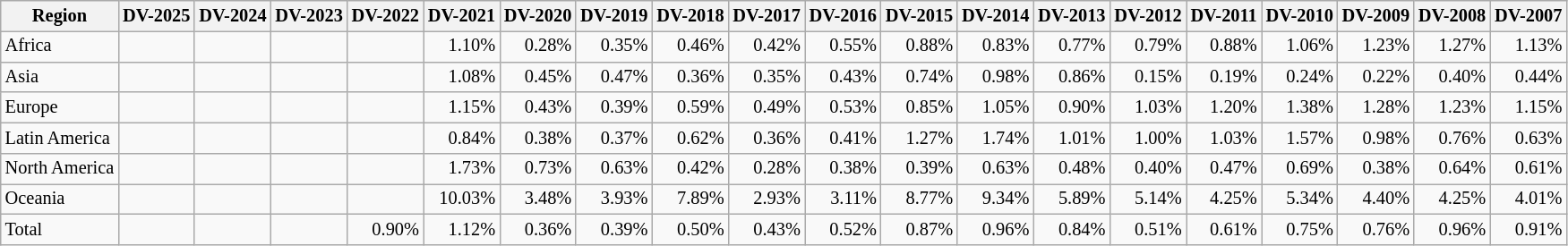<table class="wikitable sortable nowrap" style="font-size:85%; text-align:right; line-height:1.2">
<tr>
<th>Region</th>
<th>DV-2025</th>
<th>DV-2024</th>
<th>DV-2023</th>
<th>DV-2022</th>
<th>DV-2021</th>
<th>DV-2020</th>
<th>DV-2019</th>
<th>DV-2018</th>
<th>DV-2017</th>
<th>DV-2016</th>
<th>DV-2015</th>
<th>DV-2014</th>
<th>DV-2013</th>
<th>DV-2012</th>
<th>DV-2011</th>
<th>DV-2010</th>
<th>DV-2009</th>
<th>DV-2008</th>
<th>DV-2007</th>
</tr>
<tr>
<td align=left>Africa</td>
<td></td>
<td></td>
<td></td>
<td></td>
<td>1.10%</td>
<td>0.28%</td>
<td>0.35%</td>
<td>0.46%</td>
<td>0.42%</td>
<td>0.55%</td>
<td>0.88%</td>
<td>0.83%</td>
<td>0.77%</td>
<td>0.79%</td>
<td>0.88%</td>
<td>1.06%</td>
<td>1.23%</td>
<td>1.27%</td>
<td>1.13%</td>
</tr>
<tr>
<td align=left>Asia</td>
<td></td>
<td></td>
<td></td>
<td></td>
<td>1.08%</td>
<td>0.45%</td>
<td>0.47%</td>
<td>0.36%</td>
<td>0.35%</td>
<td>0.43%</td>
<td>0.74%</td>
<td>0.98%</td>
<td>0.86%</td>
<td>0.15%</td>
<td>0.19%</td>
<td>0.24%</td>
<td>0.22%</td>
<td>0.40%</td>
<td>0.44%</td>
</tr>
<tr>
<td align=left>Europe</td>
<td></td>
<td></td>
<td></td>
<td></td>
<td>1.15%</td>
<td>0.43%</td>
<td>0.39%</td>
<td>0.59%</td>
<td>0.49%</td>
<td>0.53%</td>
<td>0.85%</td>
<td>1.05%</td>
<td>0.90%</td>
<td>1.03%</td>
<td>1.20%</td>
<td>1.38%</td>
<td>1.28%</td>
<td>1.23%</td>
<td>1.15%</td>
</tr>
<tr>
<td align=left>Latin America</td>
<td></td>
<td></td>
<td></td>
<td></td>
<td>0.84%</td>
<td>0.38%</td>
<td>0.37%</td>
<td>0.62%</td>
<td>0.36%</td>
<td>0.41%</td>
<td>1.27%</td>
<td>1.74%</td>
<td>1.01%</td>
<td>1.00%</td>
<td>1.03%</td>
<td>1.57%</td>
<td>0.98%</td>
<td>0.76%</td>
<td>0.63%</td>
</tr>
<tr>
<td align=left>North America</td>
<td></td>
<td></td>
<td></td>
<td></td>
<td>1.73%</td>
<td>0.73%</td>
<td>0.63%</td>
<td>0.42%</td>
<td>0.28%</td>
<td>0.38%</td>
<td>0.39%</td>
<td>0.63%</td>
<td>0.48%</td>
<td>0.40%</td>
<td>0.47%</td>
<td>0.69%</td>
<td>0.38%</td>
<td>0.64%</td>
<td>0.61%</td>
</tr>
<tr>
<td align=left>Oceania</td>
<td></td>
<td></td>
<td></td>
<td></td>
<td>10.03%</td>
<td>3.48%</td>
<td>3.93%</td>
<td>7.89%</td>
<td>2.93%</td>
<td>3.11%</td>
<td>8.77%</td>
<td>9.34%</td>
<td>5.89%</td>
<td>5.14%</td>
<td>4.25%</td>
<td>5.34%</td>
<td>4.40%</td>
<td>4.25%</td>
<td>4.01%</td>
</tr>
<tr>
<td align=left>Total</td>
<td></td>
<td></td>
<td></td>
<td>0.90%</td>
<td>1.12%</td>
<td>0.36%</td>
<td>0.39%</td>
<td>0.50%</td>
<td>0.43%</td>
<td>0.52%</td>
<td>0.87%</td>
<td>0.96%</td>
<td>0.84%</td>
<td>0.51%</td>
<td>0.61%</td>
<td>0.75%</td>
<td>0.76%</td>
<td>0.96%</td>
<td>0.91%</td>
</tr>
</table>
